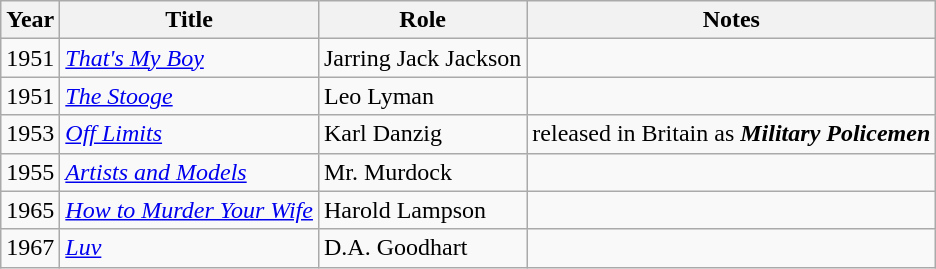<table class="wikitable">
<tr>
<th>Year</th>
<th>Title</th>
<th>Role</th>
<th>Notes</th>
</tr>
<tr>
<td>1951</td>
<td><em><a href='#'>That's My Boy</a></em></td>
<td>Jarring Jack Jackson</td>
<td></td>
</tr>
<tr>
<td>1951</td>
<td><em><a href='#'>The Stooge</a></em></td>
<td>Leo Lyman</td>
<td></td>
</tr>
<tr>
<td>1953</td>
<td><em><a href='#'>Off Limits</a></em></td>
<td>Karl Danzig</td>
<td>released in Britain as <strong><em>Military Policemen</em></strong></td>
</tr>
<tr>
<td>1955</td>
<td><em><a href='#'>Artists and Models</a></em></td>
<td>Mr. Murdock</td>
<td></td>
</tr>
<tr>
<td>1965</td>
<td><em><a href='#'>How to Murder Your Wife</a></em></td>
<td>Harold Lampson</td>
<td></td>
</tr>
<tr>
<td>1967</td>
<td><em><a href='#'>Luv</a></em></td>
<td>D.A. Goodhart</td>
<td></td>
</tr>
</table>
